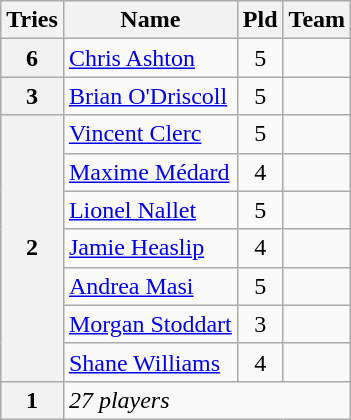<table class="wikitable">
<tr>
<th>Tries</th>
<th>Name</th>
<th>Pld</th>
<th>Team</th>
</tr>
<tr>
<th>6</th>
<td><a href='#'>Chris Ashton</a></td>
<td style="text-align:center">5</td>
<td></td>
</tr>
<tr>
<th>3</th>
<td><a href='#'>Brian O'Driscoll</a></td>
<td style="text-align:center">5</td>
<td></td>
</tr>
<tr>
<th rowspan="7">2</th>
<td><a href='#'>Vincent Clerc</a></td>
<td style="text-align:center">5</td>
<td></td>
</tr>
<tr>
<td><a href='#'>Maxime Médard</a></td>
<td style="text-align:center">4</td>
<td></td>
</tr>
<tr>
<td><a href='#'>Lionel Nallet</a></td>
<td style="text-align:center">5</td>
<td></td>
</tr>
<tr>
<td><a href='#'>Jamie Heaslip</a></td>
<td style="text-align:center">4</td>
<td></td>
</tr>
<tr>
<td><a href='#'>Andrea Masi</a></td>
<td style="text-align:center">5</td>
<td></td>
</tr>
<tr>
<td><a href='#'>Morgan Stoddart</a></td>
<td style="text-align:center">3</td>
<td></td>
</tr>
<tr>
<td><a href='#'>Shane Williams</a></td>
<td style="text-align:center">4</td>
<td></td>
</tr>
<tr>
<th>1</th>
<td colspan="3"><em>27 players</em></td>
</tr>
</table>
